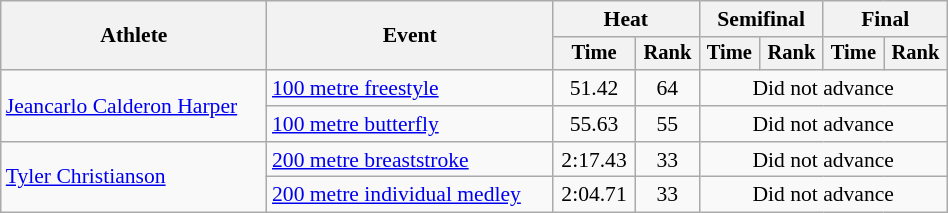<table class="wikitable" style="text-align:center; font-size:90%; width:50%;">
<tr>
<th rowspan="2">Athlete</th>
<th rowspan="2">Event</th>
<th colspan="2">Heat</th>
<th colspan="2">Semifinal</th>
<th colspan="2">Final</th>
</tr>
<tr style="font-size:95%">
<th>Time</th>
<th>Rank</th>
<th>Time</th>
<th>Rank</th>
<th>Time</th>
<th>Rank</th>
</tr>
<tr>
<td align=left rowspan=2><a href='#'>Jeancarlo Calderon Harper</a></td>
<td align=left><a href='#'>100 metre freestyle</a></td>
<td>51.42</td>
<td>64</td>
<td colspan=4>Did not advance</td>
</tr>
<tr>
<td align=left><a href='#'>100 metre butterfly</a></td>
<td>55.63</td>
<td>55</td>
<td colspan=4>Did not advance</td>
</tr>
<tr>
<td align=left rowspan=2><a href='#'>Tyler Christianson</a></td>
<td align=left><a href='#'>200 metre breaststroke</a></td>
<td>2:17.43</td>
<td>33</td>
<td colspan=4>Did not advance</td>
</tr>
<tr>
<td align=left><a href='#'>200 metre individual medley</a></td>
<td>2:04.71</td>
<td>33</td>
<td colspan=4>Did not advance</td>
</tr>
</table>
